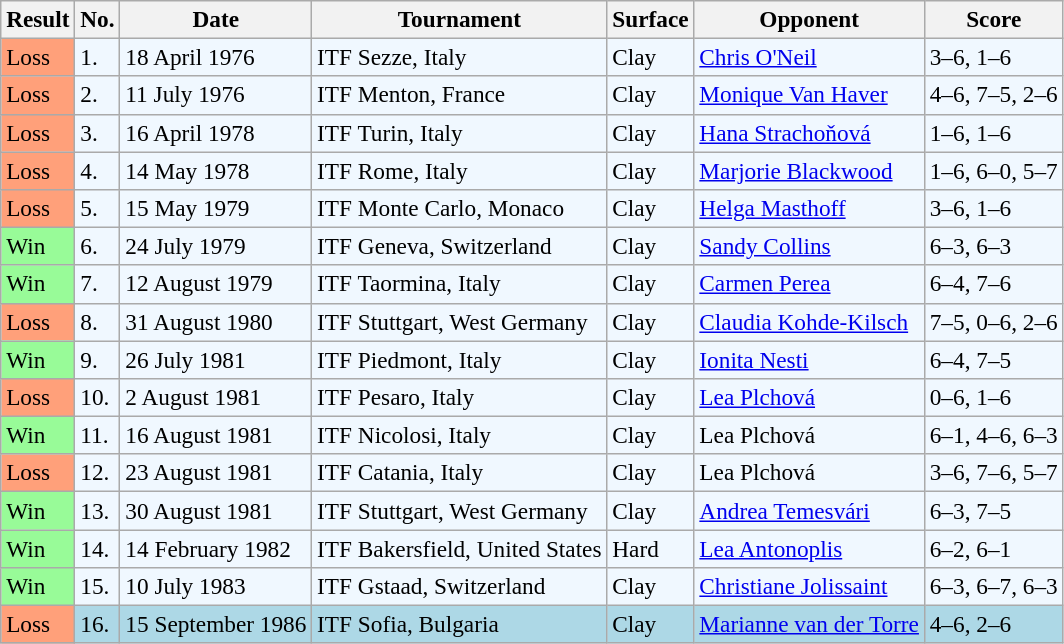<table class="sortable wikitable" style="font-size:97%;">
<tr>
<th>Result</th>
<th>No.</th>
<th>Date</th>
<th>Tournament</th>
<th>Surface</th>
<th>Opponent</th>
<th>Score</th>
</tr>
<tr style="background:#f0f8ff;">
<td style="background:#ffa07a;">Loss</td>
<td>1.</td>
<td>18 April 1976</td>
<td>ITF Sezze, Italy</td>
<td>Clay</td>
<td> <a href='#'>Chris O'Neil</a></td>
<td>3–6, 1–6</td>
</tr>
<tr style="background:#f0f8ff;">
<td style="background:#ffa07a;">Loss</td>
<td>2.</td>
<td>11 July 1976</td>
<td>ITF Menton, France</td>
<td>Clay</td>
<td> <a href='#'>Monique Van Haver</a></td>
<td>4–6, 7–5, 2–6</td>
</tr>
<tr style="background:#f0f8ff;">
<td style="background:#ffa07a;">Loss</td>
<td>3.</td>
<td>16 April 1978</td>
<td>ITF Turin, Italy</td>
<td>Clay</td>
<td> <a href='#'>Hana Strachoňová</a></td>
<td>1–6, 1–6</td>
</tr>
<tr style="background:#f0f8ff;">
<td style="background:#ffa07a;">Loss</td>
<td>4.</td>
<td>14 May 1978</td>
<td>ITF Rome, Italy</td>
<td>Clay</td>
<td> <a href='#'>Marjorie Blackwood</a></td>
<td>1–6, 6–0, 5–7</td>
</tr>
<tr style="background:#f0f8ff;">
<td style="background:#ffa07a;">Loss</td>
<td>5.</td>
<td>15 May 1979</td>
<td>ITF Monte Carlo, Monaco</td>
<td>Clay</td>
<td> <a href='#'>Helga Masthoff</a></td>
<td>3–6, 1–6</td>
</tr>
<tr style="background:#f0f8ff;">
<td style="background:#98fb98;">Win</td>
<td>6.</td>
<td>24 July 1979</td>
<td>ITF Geneva, Switzerland</td>
<td>Clay</td>
<td> <a href='#'>Sandy Collins</a></td>
<td>6–3, 6–3</td>
</tr>
<tr style="background:#f0f8ff;">
<td style="background:#98fb98;">Win</td>
<td>7.</td>
<td>12 August 1979</td>
<td>ITF Taormina, Italy</td>
<td>Clay</td>
<td> <a href='#'>Carmen Perea</a></td>
<td>6–4, 7–6</td>
</tr>
<tr style="background:#f0f8ff;">
<td style="background:#ffa07a;">Loss</td>
<td>8.</td>
<td>31 August 1980</td>
<td>ITF Stuttgart, West Germany</td>
<td>Clay</td>
<td> <a href='#'>Claudia Kohde-Kilsch</a></td>
<td>7–5, 0–6, 2–6</td>
</tr>
<tr style="background:#f0f8ff;">
<td style="background:#98fb98;">Win</td>
<td>9.</td>
<td>26 July 1981</td>
<td>ITF Piedmont, Italy</td>
<td>Clay</td>
<td> <a href='#'>Ionita Nesti</a></td>
<td>6–4, 7–5</td>
</tr>
<tr style="background:#f0f8ff;">
<td style="background:#ffa07a;">Loss</td>
<td>10.</td>
<td>2 August 1981</td>
<td>ITF Pesaro, Italy</td>
<td>Clay</td>
<td> <a href='#'>Lea Plchová</a></td>
<td>0–6, 1–6</td>
</tr>
<tr style="background:#f0f8ff;">
<td style="background:#98fb98;">Win</td>
<td>11.</td>
<td>16 August 1981</td>
<td>ITF Nicolosi, Italy</td>
<td>Clay</td>
<td> Lea Plchová</td>
<td>6–1, 4–6, 6–3</td>
</tr>
<tr style="background:#f0f8ff;">
<td style="background:#ffa07a;">Loss</td>
<td>12.</td>
<td>23 August 1981</td>
<td>ITF Catania, Italy</td>
<td>Clay</td>
<td> Lea Plchová</td>
<td>3–6, 7–6, 5–7</td>
</tr>
<tr style="background:#f0f8ff;">
<td style="background:#98fb98;">Win</td>
<td>13.</td>
<td>30 August 1981</td>
<td>ITF Stuttgart, West Germany</td>
<td>Clay</td>
<td> <a href='#'>Andrea Temesvári</a></td>
<td>6–3, 7–5</td>
</tr>
<tr style="background:#f0f8ff;">
<td style="background:#98fb98;">Win</td>
<td>14.</td>
<td>14 February 1982</td>
<td>ITF Bakersfield, United States</td>
<td>Hard</td>
<td> <a href='#'>Lea Antonoplis</a></td>
<td>6–2, 6–1</td>
</tr>
<tr style="background:#f0f8ff;">
<td style="background:#98fb98;">Win</td>
<td>15.</td>
<td>10 July 1983</td>
<td>ITF Gstaad, Switzerland</td>
<td>Clay</td>
<td> <a href='#'>Christiane Jolissaint</a></td>
<td>6–3, 6–7, 6–3</td>
</tr>
<tr style="background:lightblue;">
<td style="background:#ffa07a;">Loss</td>
<td>16.</td>
<td>15 September 1986</td>
<td>ITF Sofia, Bulgaria</td>
<td>Clay</td>
<td> <a href='#'>Marianne van der Torre</a></td>
<td>4–6, 2–6</td>
</tr>
</table>
